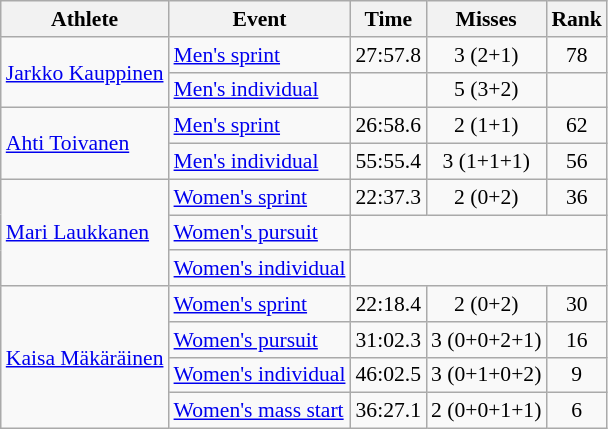<table class="wikitable" style="font-size:90%">
<tr>
<th>Athlete</th>
<th>Event</th>
<th>Time</th>
<th>Misses</th>
<th>Rank</th>
</tr>
<tr align=center>
<td align=left rowspan=2><a href='#'>Jarkko Kauppinen</a></td>
<td align=left><a href='#'>Men's sprint</a></td>
<td>27:57.8</td>
<td>3 (2+1)</td>
<td>78</td>
</tr>
<tr align=center>
<td align=left><a href='#'>Men's individual</a></td>
<td></td>
<td>5 (3+2)</td>
<td></td>
</tr>
<tr align=center>
<td align=left rowspan=2><a href='#'>Ahti Toivanen</a></td>
<td align=left><a href='#'>Men's sprint</a></td>
<td>26:58.6</td>
<td>2 (1+1)</td>
<td>62</td>
</tr>
<tr align=center>
<td align=left><a href='#'>Men's individual</a></td>
<td>55:55.4</td>
<td>3 (1+1+1)</td>
<td>56</td>
</tr>
<tr align=center>
<td align=left rowspan=3><a href='#'>Mari Laukkanen</a></td>
<td align=left><a href='#'>Women's sprint</a></td>
<td>22:37.3</td>
<td>2 (0+2)</td>
<td>36</td>
</tr>
<tr align=center>
<td align=left><a href='#'>Women's pursuit</a></td>
<td colspan=3></td>
</tr>
<tr align=center>
<td align=left><a href='#'>Women's individual</a></td>
<td colspan=3></td>
</tr>
<tr align=center>
<td align=left rowspan=4><a href='#'>Kaisa Mäkäräinen</a></td>
<td align=left><a href='#'>Women's sprint</a></td>
<td>22:18.4</td>
<td>2 (0+2)</td>
<td>30</td>
</tr>
<tr align=center>
<td align=left><a href='#'>Women's pursuit</a></td>
<td>31:02.3</td>
<td>3 (0+0+2+1)</td>
<td>16</td>
</tr>
<tr align=center>
<td align=left><a href='#'>Women's individual</a></td>
<td>46:02.5</td>
<td>3 (0+1+0+2)</td>
<td>9</td>
</tr>
<tr align=center>
<td align=left><a href='#'>Women's mass start</a></td>
<td>36:27.1</td>
<td>2 (0+0+1+1)</td>
<td>6</td>
</tr>
</table>
